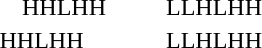<table style="margin-left:3em">
<tr>
<td style="padding-left:1em">HHLHH</td>
<td style="width:2em"></td>
<td>LLHLHH</td>
</tr>
<tr>
<td>HHLHH</td>
<td></td>
<td>LLHLHH</td>
</tr>
</table>
